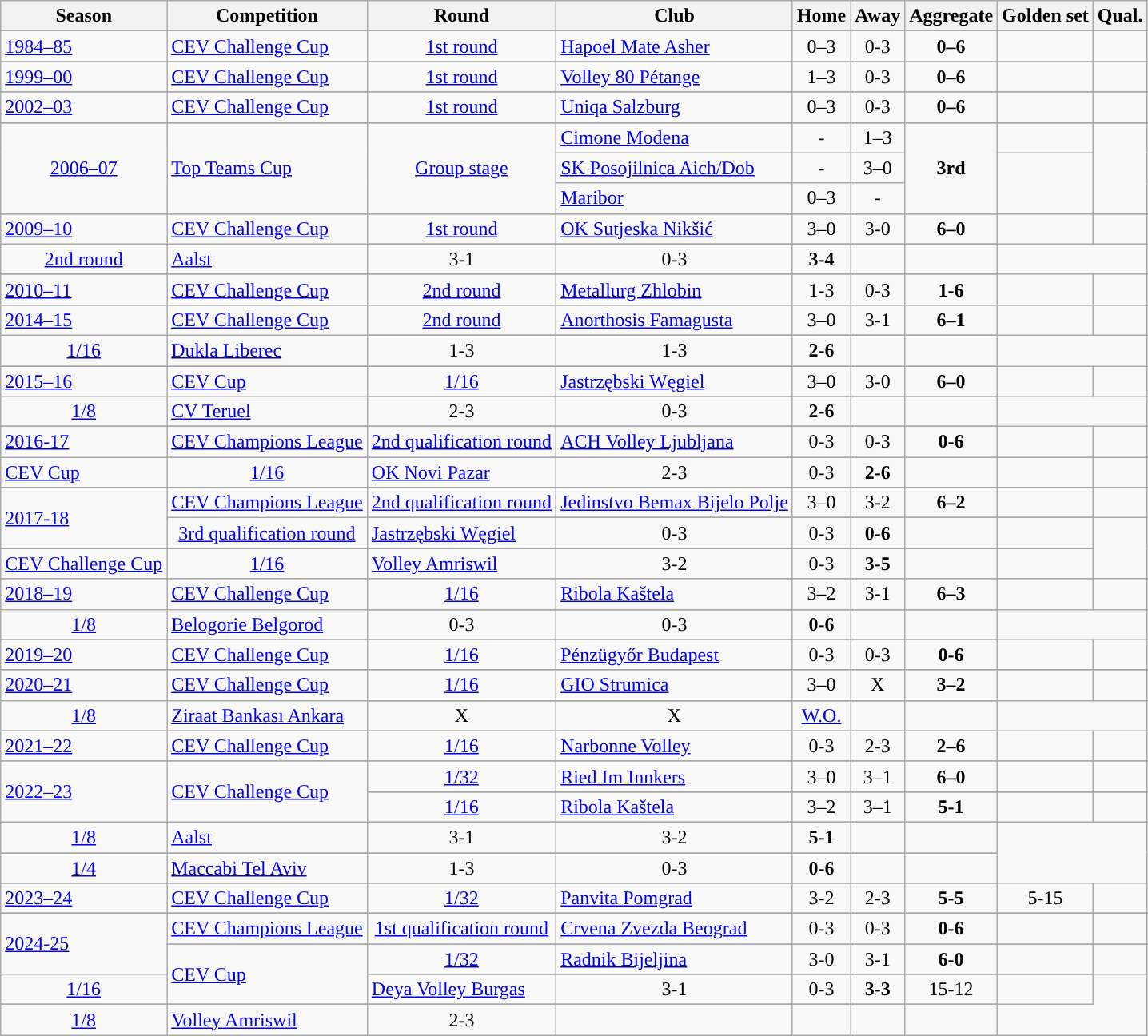<table class="wikitable">
<tr>
<th>Season</th>
<th>Competition</th>
<th>Round</th>
<th>Club</th>
<th>Home</th>
<th>Away</th>
<th>Aggregate</th>
<th>Golden set</th>
<th>Qual.</th>
</tr>
<tr>
<td rowspan="1"><a href='#'>1984–85</a></td>
<td rowspan="1"><a href='#'>CEV Challenge Cup</a></td>
<td rowspan="1" style="text-align:center;"><a href='#'>1st round</a></td>
<td> <a href='#'>Hapoel Mate Asher</a></td>
<td style="text-align:center;">0–3</td>
<td style="text-align:center;">0-3</td>
<td style="text-align:center;"><strong>0–6</strong></td>
<td style="text-align:center;"></td>
<td align="center" rowspan="1"></td>
</tr>
<tr>
</tr>
<tr>
<td rowspan="1"><a href='#'>1999–00</a></td>
<td rowspan="1"><a href='#'>CEV Challenge Cup</a></td>
<td rowspan="1" style="text-align:center;"><a href='#'>1st round</a></td>
<td> <a href='#'>Volley 80 Pétange</a></td>
<td style="text-align:center;">1–3</td>
<td style="text-align:center;">0-3</td>
<td style="text-align:center;"><strong>0–6</strong></td>
<td style="text-align:center;"></td>
<td align="center" rowspan="1"></td>
</tr>
<tr>
</tr>
<tr>
<td rowspan="1"><a href='#'>2002–03</a></td>
<td rowspan="1"><a href='#'>CEV Challenge Cup</a></td>
<td rowspan="1" style="text-align:center;"><a href='#'>1st round</a></td>
<td> <a href='#'>Uniqa Salzburg</a></td>
<td style="text-align:center;">0–3</td>
<td style="text-align:center;">0-3</td>
<td style="text-align:center;"><strong>0–6</strong></td>
<td style="text-align:center;"></td>
<td align="center" rowspan="1"></td>
</tr>
<tr>
</tr>
<tr>
<td rowspan="3" style="text-align:center;"><a href='#'>2006–07</a></td>
<td rowspan="3"><a href='#'>Top Teams Cup</a></td>
<td style="text-align:center;" rowspan=3><a href='#'>Group stage</a></td>
<td> <a href='#'>Cimone Modena</a></td>
<td style="text-align:center;">-</td>
<td style="text-align:center;">1–3</td>
<td rowspan="3" style="text-align:center;"><strong>3rd</strong></td>
<td style="text-align:center;"></td>
<td rowspan="3" align="center" rowspan="3"></td>
</tr>
<tr>
<td> <a href='#'>SK Posojilnica Aich/Dob</a></td>
<td style="text-align:center;">-</td>
<td style="text-align:center;">3–0</td>
</tr>
<tr>
<td> <a href='#'>Maribor</a></td>
<td style="text-align:center;">0–3</td>
<td style="text-align:center;">-</td>
</tr>
<tr>
</tr>
<tr>
<td rowspan="2"><a href='#'>2009–10</a></td>
<td rowspan="2"><a href='#'>CEV Challenge Cup</a></td>
<td rowspan="1" style="text-align:center;"><a href='#'>1st round</a></td>
<td> <a href='#'>OK Sutjeska Nikšić</a></td>
<td style="text-align:center;">3–0</td>
<td style="text-align:center;">3-0</td>
<td style="text-align:center;"><strong>6–0</strong></td>
<td style="text-align:center;"></td>
<td align="center" rowspan="1"></td>
</tr>
<tr>
</tr>
<tr>
<td rowspan="1" style="text-align:center;"><a href='#'>2nd round</a></td>
<td> <a href='#'>Aalst</a></td>
<td style="text-align:center;">3-1</td>
<td style="text-align:center;">0-3</td>
<td style="text-align:center;"><strong>3-4</strong></td>
<td style="text-align:center;"></td>
<td align="center" rowspan="1"></td>
</tr>
<tr>
</tr>
<tr>
<td rowspan="1"><a href='#'>2010–11</a></td>
<td rowspan="1"><a href='#'>CEV Challenge Cup</a></td>
<td rowspan="1" style="text-align:center;"><a href='#'>2nd round</a></td>
<td> <a href='#'>Metallurg Zhlobin</a></td>
<td style="text-align:center;">1-3</td>
<td style="text-align:center;">0-3</td>
<td style="text-align:center;"><strong>1-6</strong></td>
<td style="text-align:center;"></td>
<td align="center" rowspan="1"></td>
</tr>
<tr>
</tr>
<tr>
<td rowspan="2"><a href='#'>2014–15</a></td>
<td rowspan="2"><a href='#'>CEV Challenge Cup</a></td>
<td rowspan="1" style="text-align:center;"><a href='#'>2nd round</a></td>
<td>  <a href='#'>Anorthosis Famagusta</a></td>
<td style="text-align:center;">3–0</td>
<td style="text-align:center;">3-1</td>
<td style="text-align:center;"><strong>6–1</strong></td>
<td style="text-align:center;"></td>
<td align="center" rowspan="1"></td>
</tr>
<tr>
</tr>
<tr>
<td rowspan="1" style="text-align:center;"><a href='#'>1/16</a></td>
<td> <a href='#'>Dukla Liberec</a></td>
<td style="text-align:center;">1-3</td>
<td style="text-align:center;">1-3</td>
<td style="text-align:center;"><strong>2-6</strong></td>
<td style="text-align:center;"></td>
<td align="center" rowspan="1"></td>
</tr>
<tr>
</tr>
<tr>
<td rowspan="2"><a href='#'>2015–16</a></td>
<td rowspan="2"><a href='#'>CEV Cup</a></td>
<td rowspan="1" style="text-align:center;"><a href='#'>1/16</a></td>
<td> <a href='#'>Jastrzębski Węgiel</a></td>
<td style="text-align:center;">3–0</td>
<td style="text-align:center;">3-0</td>
<td style="text-align:center;"><strong>6–0</strong></td>
<td style="text-align:center;"></td>
<td align="center" rowspan="1"></td>
</tr>
<tr>
</tr>
<tr>
<td rowspan="1" style="text-align:center;"><a href='#'>1/8</a></td>
<td> <a href='#'>CV Teruel</a></td>
<td style="text-align:center;">2-3</td>
<td style="text-align:center;">0-3</td>
<td style="text-align:center;"><strong>2-6</strong></td>
<td style="text-align:center;"></td>
<td align="center" rowspan="1"></td>
</tr>
<tr>
</tr>
<tr>
<td rowspan="2"><a href='#'>2016-17</a></td>
<td rowspan="1"><a href='#'>CEV Champions League</a></td>
<td rowspan="1" style="text-align:center;"><a href='#'>2nd qualification round</a></td>
<td> <a href='#'>ACH Volley Ljubljana</a></td>
<td style="text-align:center;">0-3</td>
<td style="text-align:center;">0-3</td>
<td style="text-align:center;"><strong>0-6</strong></td>
<td style="text-align:center;"></td>
<td align="center" rowspan="1"></td>
</tr>
<tr>
</tr>
<tr>
<td rowspan="1"><a href='#'>CEV Cup</a></td>
<td rowspan="1" style="text-align:center;"><a href='#'>1/16</a></td>
<td> <a href='#'>OK Novi Pazar</a></td>
<td style="text-align:center;">2-3</td>
<td style="text-align:center;">0-3</td>
<td style="text-align:center;"><strong>2-6</strong></td>
<td style="text-align:center;"></td>
<td align="center" rowspan="1"></td>
</tr>
<tr>
</tr>
<tr>
<td rowspan="3"><a href='#'>2017-18</a></td>
<td rowspan="2"><a href='#'>CEV Champions League</a></td>
<td rowspan="1" style="text-align:center;"><a href='#'>2nd qualification round</a></td>
<td> <a href='#'>Jedinstvo Bemax Bijelo Polje</a></td>
<td style="text-align:center;">3–0</td>
<td style="text-align:center;">3-2</td>
<td style="text-align:center;"><strong>6–2</strong></td>
<td style="text-align:center;"></td>
<td align="center" rowspan="1"></td>
</tr>
<tr>
</tr>
<tr>
<td rowspan="1" style="text-align:center;"><a href='#'>3rd qualification round</a></td>
<td> <a href='#'>Jastrzębski Węgiel</a></td>
<td style="text-align:center;">0-3</td>
<td style="text-align:center;">0-3</td>
<td style="text-align:center;"><strong>0-6</strong></td>
<td style="text-align:center;"></td>
<td align="center" rowspan="1"></td>
</tr>
<tr>
</tr>
<tr>
<td rowspan="1"><a href='#'>CEV Challenge Cup</a></td>
<td rowspan="1" style="text-align:center;"><a href='#'>1/16</a></td>
<td> <a href='#'>Volley Amriswil</a></td>
<td style="text-align:center;">3-2</td>
<td style="text-align:center;">0-3</td>
<td style="text-align:center;"><strong>3-5</strong></td>
<td style="text-align:center;"></td>
<td align="center" rowspan="1"></td>
</tr>
<tr>
</tr>
<tr>
<td rowspan="2"><a href='#'>2018–19</a></td>
<td rowspan="2"><a href='#'>CEV Challenge Cup</a></td>
<td rowspan="1" style="text-align:center;"><a href='#'>1/16</a></td>
<td> <a href='#'>Ribola Kaštela</a></td>
<td style="text-align:center;">3–2</td>
<td style="text-align:center;">3-1</td>
<td style="text-align:center;"><strong>6–3</strong></td>
<td style="text-align:center;"></td>
<td align="center" rowspan="1"></td>
</tr>
<tr>
</tr>
<tr>
<td rowspan="1" style="text-align:center;"><a href='#'>1/8</a></td>
<td> <a href='#'>Belogorie Belgorod</a></td>
<td style="text-align:center;">0-3</td>
<td style="text-align:center;">0-3</td>
<td style="text-align:center;"><strong>0-6</strong></td>
<td style="text-align:center;"></td>
<td align="center" rowspan="1"></td>
</tr>
<tr>
</tr>
<tr>
<td rowspan="1"><a href='#'>2019–20</a></td>
<td rowspan="1"><a href='#'>CEV Challenge Cup</a></td>
<td rowspan="1" style="text-align:center;"><a href='#'>1/16</a></td>
<td>  <a href='#'>Pénzügyőr Budapest</a></td>
<td style="text-align:center;">0-3</td>
<td style="text-align:center;">0-3</td>
<td style="text-align:center;"><strong>0-6</strong></td>
<td style="text-align:center;"></td>
<td align="center" rowspan="1"></td>
</tr>
<tr>
</tr>
<tr>
<td rowspan="2"><a href='#'>2020–21</a></td>
<td rowspan="2"><a href='#'>CEV Challenge Cup</a></td>
<td rowspan="1" style="text-align:center;"><a href='#'>1/16</a></td>
<td> <a href='#'>GIO Strumica</a></td>
<td style="text-align:center;">3–0</td>
<td style="text-align:center;">X</td>
<td style="text-align:center;"><strong>3–2</strong></td>
<td style="text-align:center;"></td>
<td align="center" rowspan="1"></td>
</tr>
<tr>
</tr>
<tr>
<td rowspan="1" style="text-align:center;"><a href='#'>1/8</a></td>
<td> <a href='#'>Ziraat Bankası Ankara</a></td>
<td style="text-align:center;">X</td>
<td style="text-align:center;">X</td>
<td style="text-align:center;"><a href='#'>W.O.</a></td>
<td style="text-align:center;"></td>
<td align="center" rowspan="1"></td>
</tr>
<tr>
</tr>
<tr>
<td rowspan="1"><a href='#'>2021–22</a></td>
<td rowspan="1"><a href='#'>CEV Challenge Cup</a></td>
<td rowspan="1" style="text-align:center;"><a href='#'>1/16</a></td>
<td> <a href='#'>Narbonne Volley</a></td>
<td style="text-align:center;">0-3</td>
<td style="text-align:center;">2-3</td>
<td style="text-align:center;"><strong>2–6</strong></td>
<td style="text-align:center;"></td>
<td align="center" rowspan="1"></td>
</tr>
<tr>
</tr>
<tr>
<td rowspan="4"><a href='#'>2022–23</a></td>
<td rowspan="4"><a href='#'>CEV Challenge Cup</a></td>
<td rowspan="1" style="text-align:center;"><a href='#'>1/32</a></td>
<td> <a href='#'>Ried Im Innkers</a></td>
<td style="text-align:center;">3–0</td>
<td style="text-align:center;">3–1</td>
<td style="text-align:center;"><strong>6–0</strong></td>
<td style="text-align:center;"></td>
<td align="center" rowspan="1"></td>
</tr>
<tr>
</tr>
<tr>
<td rowspan="1" style="text-align:center;"><a href='#'>1/16</a></td>
<td> <a href='#'>Ribola Kaštela</a></td>
<td style="text-align:center;">3–2</td>
<td style="text-align:center;">3–1</td>
<td style="text-align:center;"><strong>5-1</strong></td>
<td style="text-align:center;"></td>
<td align="center" rowspan="1"></td>
</tr>
<tr>
</tr>
<tr>
<td rowspan="1" style="text-align:center;"><a href='#'>1/8</a></td>
<td> <a href='#'>Aalst</a></td>
<td style="text-align:center;">3-1</td>
<td style="text-align:center;">3-2</td>
<td style="text-align:center;"><strong>5-1</strong></td>
<td style="text-align:center;"></td>
<td align="center" rowspan="1"></td>
</tr>
<tr>
</tr>
<tr>
<td rowspan="1" style="text-align:center;"><a href='#'>1/4</a></td>
<td> <a href='#'>Maccabi Tel Aviv</a></td>
<td style="text-align:center;">1-3</td>
<td style="text-align:center;">0-3</td>
<td style="text-align:center;"><strong>0-6</strong></td>
<td style="text-align:center;"></td>
<td align="center" rowspan="1"></td>
</tr>
<tr>
</tr>
<tr>
<td rowspan="1"><a href='#'>2023–24</a></td>
<td rowspan="1"><a href='#'>CEV Challenge Cup</a></td>
<td rowspan="1" style="text-align:center;"><a href='#'>1/32</a></td>
<td> <a href='#'>Panvita Pomgrad</a></td>
<td style="text-align:center;">3-2</td>
<td style="text-align:center;">2-3</td>
<td style="text-align:center;"><strong>5-5</strong></td>
<td style="text-align:center;">5-15</td>
<td align="center" rowspan="1"></td>
</tr>
<tr>
</tr>
<tr>
<td rowspan="4"><a href='#'>2024-25</a></td>
<td rowspan="1"><a href='#'>CEV Champions League</a></td>
<td rowspan="1" style="text-align:center;"><a href='#'>1st qualification round</a></td>
<td> <a href='#'>Crvena Zvezda Beograd</a></td>
<td style="text-align:center;">0-3</td>
<td style="text-align:center;">0-3</td>
<td style="text-align:center;"><strong>0-6</strong></td>
<td style="text-align:center;"></td>
<td align="center" rowspan="1"></td>
</tr>
<tr>
</tr>
<tr>
<td rowspan="3"><a href='#'>CEV Cup</a></td>
<td rowspan="1" style="text-align:center;"><a href='#'>1/32</a></td>
<td> <a href='#'>Radnik Bijeljina</a></td>
<td style="text-align:center;">3-0</td>
<td style="text-align:center;">3-1</td>
<td style="text-align:center;"><strong>6-0</strong></td>
<td style="text-align:center;"></td>
<td align="center" rowspan="1"></td>
</tr>
<tr>
</tr>
<tr>
<td rowspan="1" style="text-align:center;"><a href='#'>1/16</a></td>
<td> <a href='#'>Deya Volley Burgas</a></td>
<td style="text-align:center;">3-1</td>
<td style="text-align:center;">0-3</td>
<td style="text-align:center;"><strong>3-3</strong></td>
<td style="text-align:center;">15-12</td>
<td align="center" rowspan="1"></td>
</tr>
<tr>
</tr>
<tr>
<td rowspan="1" style="text-align:center;"><a href='#'>1/8</a></td>
<td> <a href='#'>Volley Amriswil</a></td>
<td style="text-align:center;">2-3</td>
<td style="text-align:center;"></td>
<td style="text-align:center;"></td>
<td style="text-align:center;"></td>
<td align="center" rowspan="1"></td>
</tr>
</table>
